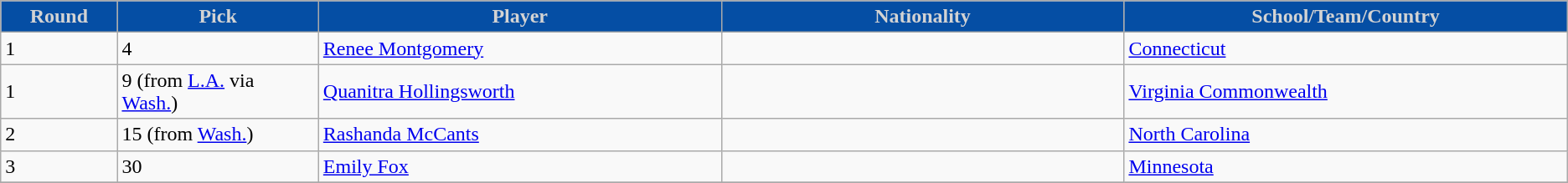<table class="wikitable">
<tr>
<th style="background:#054EA4; color:#D3D3D3;" width="2%">Round</th>
<th style="background:#054EA4; color:#D3D3D3;" width="5%">Pick</th>
<th style="background:#054EA4; color:#D3D3D3;" width="10%">Player</th>
<th style="background:#054EA4; color:#D3D3D3;" width="10%">Nationality</th>
<th style="background:#054EA4; color:#D3D3D3;" width="10%">School/Team/Country</th>
</tr>
<tr>
<td>1</td>
<td>4</td>
<td><a href='#'>Renee Montgomery</a></td>
<td></td>
<td><a href='#'>Connecticut</a></td>
</tr>
<tr>
<td>1</td>
<td>9 (from <a href='#'>L.A.</a> via <a href='#'>Wash.</a>)</td>
<td><a href='#'>Quanitra Hollingsworth</a></td>
<td></td>
<td><a href='#'>Virginia Commonwealth</a></td>
</tr>
<tr>
<td>2</td>
<td>15 (from <a href='#'>Wash.</a>)</td>
<td><a href='#'>Rashanda McCants</a></td>
<td></td>
<td><a href='#'>North Carolina</a></td>
</tr>
<tr>
<td>3</td>
<td>30</td>
<td><a href='#'>Emily Fox</a></td>
<td></td>
<td><a href='#'>Minnesota</a></td>
</tr>
<tr>
</tr>
</table>
